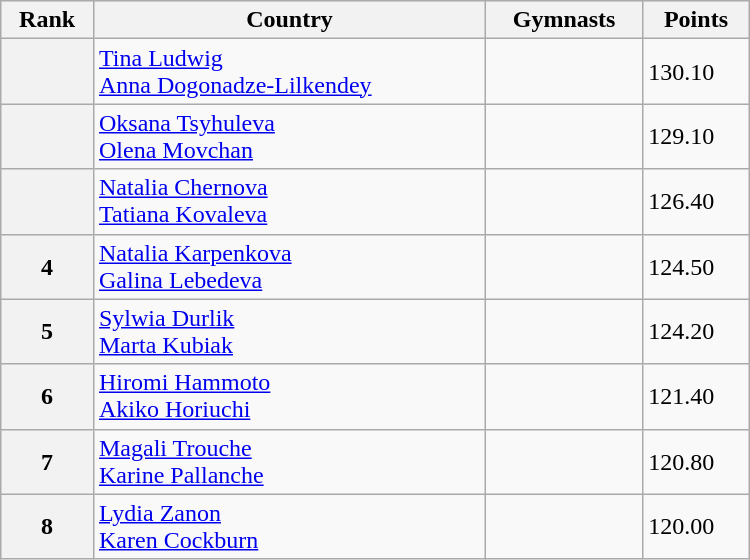<table class="wikitable" width=500>
<tr bgcolor="#efefef">
<th>Rank</th>
<th>Country</th>
<th>Gymnasts</th>
<th>Points</th>
</tr>
<tr>
<th></th>
<td><a href='#'>Tina Ludwig</a> <br> <a href='#'>Anna Dogonadze-Lilkendey</a></td>
<td></td>
<td>130.10</td>
</tr>
<tr>
<th></th>
<td><a href='#'>Oksana Tsyhuleva</a> <br> <a href='#'>Olena Movchan</a></td>
<td></td>
<td>129.10</td>
</tr>
<tr>
<th></th>
<td><a href='#'>Natalia Chernova</a> <br> <a href='#'>Tatiana Kovaleva</a></td>
<td></td>
<td>126.40</td>
</tr>
<tr>
<th>4</th>
<td><a href='#'>Natalia Karpenkova</a> <br> <a href='#'>Galina Lebedeva</a></td>
<td></td>
<td>124.50</td>
</tr>
<tr>
<th>5</th>
<td><a href='#'>Sylwia Durlik</a> <br> <a href='#'>Marta Kubiak</a></td>
<td></td>
<td>124.20</td>
</tr>
<tr>
<th>6</th>
<td><a href='#'>Hiromi Hammoto</a> <br> <a href='#'>Akiko Horiuchi</a></td>
<td></td>
<td>121.40</td>
</tr>
<tr>
<th>7</th>
<td><a href='#'>Magali Trouche</a> <br> <a href='#'>Karine Pallanche</a></td>
<td></td>
<td>120.80</td>
</tr>
<tr>
<th>8</th>
<td><a href='#'>Lydia Zanon</a> <br> <a href='#'>Karen Cockburn</a></td>
<td></td>
<td>120.00</td>
</tr>
</table>
